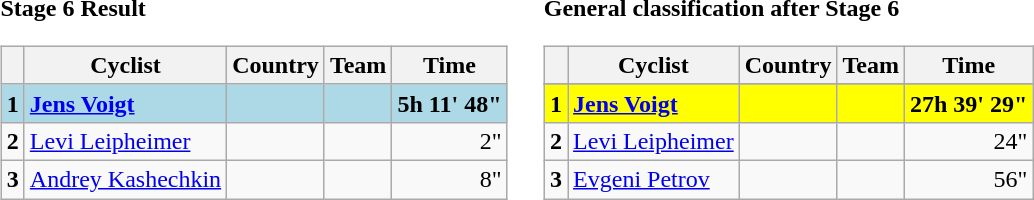<table>
<tr>
<td><strong>Stage 6 Result</strong><br><table class="wikitable">
<tr>
<th></th>
<th>Cyclist</th>
<th>Country</th>
<th>Team</th>
<th>Time</th>
</tr>
<tr style="background:lightblue">
<td><strong>1</strong></td>
<td><strong><a href='#'>Jens Voigt</a></strong></td>
<td><strong></strong></td>
<td><strong></strong></td>
<td align=right><strong>5h 11' 48"</strong></td>
</tr>
<tr>
<td><strong>2</strong></td>
<td><a href='#'>Levi Leipheimer</a></td>
<td></td>
<td></td>
<td align=right>2"</td>
</tr>
<tr>
<td><strong>3</strong></td>
<td><a href='#'>Andrey Kashechkin</a></td>
<td></td>
<td></td>
<td align=right>8"</td>
</tr>
</table>
</td>
<td></td>
<td><strong>General classification after Stage 6</strong><br><table class="wikitable">
<tr>
<th></th>
<th>Cyclist</th>
<th>Country</th>
<th>Team</th>
<th>Time</th>
</tr>
<tr>
</tr>
<tr style="background:yellow">
<td><strong>1</strong></td>
<td><strong><a href='#'>Jens Voigt</a></strong></td>
<td><strong></strong></td>
<td><strong></strong></td>
<td align=right><strong>27h 39' 29"</strong></td>
</tr>
<tr>
<td><strong>2</strong></td>
<td><a href='#'>Levi Leipheimer</a></td>
<td></td>
<td></td>
<td align=right>24"</td>
</tr>
<tr>
<td><strong>3</strong></td>
<td><a href='#'>Evgeni Petrov</a></td>
<td></td>
<td></td>
<td align=right>56"</td>
</tr>
</table>
</td>
</tr>
</table>
